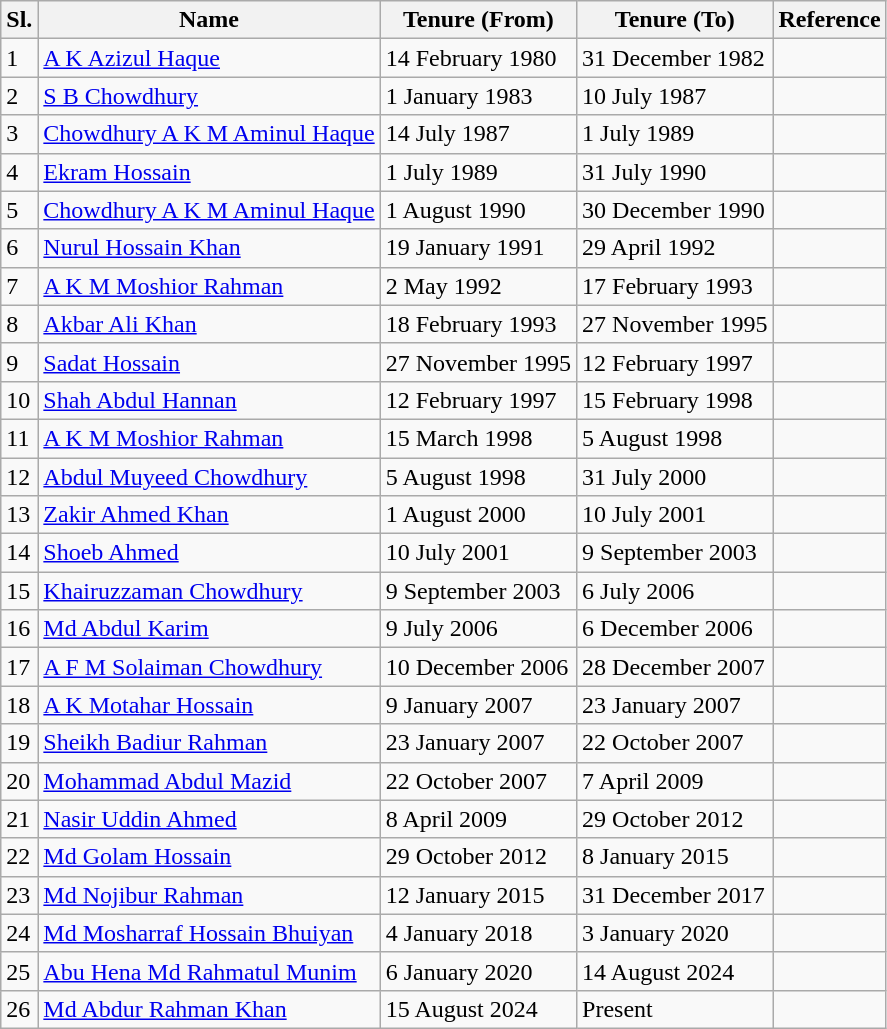<table class="wikitable">
<tr>
<th>Sl.</th>
<th>Name</th>
<th>Tenure (From)</th>
<th>Tenure (To)</th>
<th>Reference</th>
</tr>
<tr>
<td>1</td>
<td><a href='#'>A K Azizul Haque</a></td>
<td>14 February 1980</td>
<td>31 December 1982</td>
<td></td>
</tr>
<tr>
<td>2</td>
<td><a href='#'>S B Chowdhury</a></td>
<td>1 January 1983</td>
<td>10 July 1987</td>
<td></td>
</tr>
<tr>
<td>3</td>
<td><a href='#'>Chowdhury A K M Aminul Haque</a></td>
<td>14 July 1987</td>
<td>1 July 1989</td>
<td></td>
</tr>
<tr>
<td>4</td>
<td><a href='#'>Ekram Hossain</a></td>
<td>1 July 1989</td>
<td>31 July 1990</td>
<td></td>
</tr>
<tr>
<td>5</td>
<td><a href='#'>Chowdhury A K M Aminul Haque</a></td>
<td>1 August 1990</td>
<td>30 December 1990</td>
<td></td>
</tr>
<tr>
<td>6</td>
<td><a href='#'>Nurul Hossain Khan</a></td>
<td>19 January 1991</td>
<td>29 April 1992</td>
<td></td>
</tr>
<tr>
<td>7</td>
<td><a href='#'>A K M Moshior Rahman</a></td>
<td>2 May 1992</td>
<td>17 February 1993</td>
<td></td>
</tr>
<tr>
<td>8</td>
<td><a href='#'>Akbar Ali Khan</a></td>
<td>18 February 1993</td>
<td>27 November 1995</td>
<td></td>
</tr>
<tr>
<td>9</td>
<td><a href='#'>Sadat Hossain</a></td>
<td>27 November 1995</td>
<td>12 February 1997</td>
<td></td>
</tr>
<tr>
<td>10</td>
<td><a href='#'>Shah Abdul Hannan</a></td>
<td>12 February 1997</td>
<td>15 February 1998</td>
<td></td>
</tr>
<tr>
<td>11</td>
<td><a href='#'>A K M Moshior Rahman</a></td>
<td>15 March 1998</td>
<td>5 August 1998</td>
<td></td>
</tr>
<tr>
<td>12</td>
<td><a href='#'>Abdul Muyeed Chowdhury</a></td>
<td>5 August 1998</td>
<td>31 July 2000</td>
<td></td>
</tr>
<tr>
<td>13</td>
<td><a href='#'>Zakir Ahmed Khan</a></td>
<td>1 August 2000</td>
<td>10 July 2001</td>
<td></td>
</tr>
<tr>
<td>14</td>
<td><a href='#'>Shoeb Ahmed</a></td>
<td>10 July 2001</td>
<td>9 September 2003</td>
<td></td>
</tr>
<tr>
<td>15</td>
<td><a href='#'>Khairuzzaman Chowdhury</a></td>
<td>9 September 2003</td>
<td>6 July 2006</td>
<td></td>
</tr>
<tr>
<td>16</td>
<td><a href='#'>Md Abdul Karim</a></td>
<td>9 July 2006</td>
<td>6 December 2006</td>
<td></td>
</tr>
<tr>
<td>17</td>
<td><a href='#'>A F M Solaiman Chowdhury</a></td>
<td>10 December 2006</td>
<td>28 December 2007</td>
<td></td>
</tr>
<tr>
<td>18</td>
<td><a href='#'>A K Motahar Hossain</a></td>
<td>9 January 2007</td>
<td>23 January 2007</td>
<td></td>
</tr>
<tr>
<td>19</td>
<td><a href='#'>Sheikh Badiur Rahman</a></td>
<td>23 January 2007</td>
<td>22 October 2007</td>
<td></td>
</tr>
<tr>
<td>20</td>
<td><a href='#'>Mohammad Abdul Mazid</a></td>
<td>22 October 2007</td>
<td>7 April 2009</td>
<td></td>
</tr>
<tr>
<td>21</td>
<td><a href='#'>Nasir Uddin Ahmed</a></td>
<td>8 April 2009</td>
<td>29 October 2012</td>
<td></td>
</tr>
<tr>
<td>22</td>
<td><a href='#'>Md Golam Hossain</a></td>
<td>29 October 2012</td>
<td>8 January 2015</td>
<td></td>
</tr>
<tr>
<td>23</td>
<td><a href='#'>Md Nojibur Rahman</a></td>
<td>12 January 2015</td>
<td>31 December 2017</td>
<td></td>
</tr>
<tr>
<td>24</td>
<td><a href='#'>Md Mosharraf Hossain Bhuiyan</a></td>
<td>4 January 2018</td>
<td>3 January 2020</td>
<td></td>
</tr>
<tr>
<td>25</td>
<td><a href='#'>Abu Hena Md Rahmatul Munim</a></td>
<td>6 January 2020</td>
<td>14 August 2024</td>
<td></td>
</tr>
<tr>
<td>26</td>
<td><a href='#'>Md Abdur Rahman Khan</a></td>
<td>15 August 2024</td>
<td>Present</td>
<td></td>
</tr>
</table>
